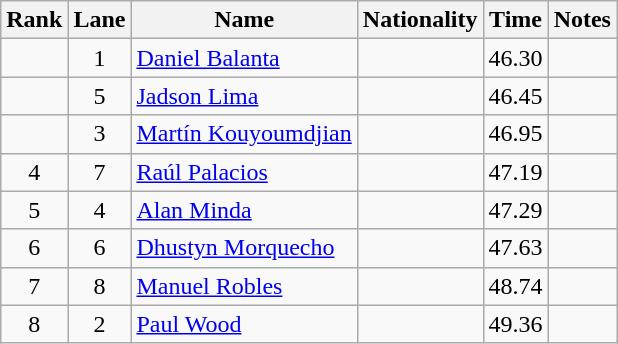<table class="wikitable sortable" style="text-align:center">
<tr>
<th>Rank</th>
<th>Lane</th>
<th>Name</th>
<th>Nationality</th>
<th>Time</th>
<th>Notes</th>
</tr>
<tr>
<td></td>
<td>1</td>
<td align=left><a href='#'>Daniel Balanta</a></td>
<td align=left></td>
<td>46.30</td>
<td></td>
</tr>
<tr>
<td></td>
<td>5</td>
<td align=left><a href='#'>Jadson Lima</a></td>
<td align=left></td>
<td>46.45</td>
<td></td>
</tr>
<tr>
<td></td>
<td>3</td>
<td align=left><a href='#'>Martín Kouyoumdjian</a></td>
<td align=left></td>
<td>46.95</td>
<td></td>
</tr>
<tr>
<td>4</td>
<td>7</td>
<td align=left><a href='#'>Raúl Palacios</a></td>
<td align=left></td>
<td>47.19</td>
<td></td>
</tr>
<tr>
<td>5</td>
<td>4</td>
<td align=left><a href='#'>Alan Minda</a></td>
<td align=left></td>
<td>47.29</td>
<td></td>
</tr>
<tr>
<td>6</td>
<td>6</td>
<td align=left><a href='#'>Dhustyn Morquecho</a></td>
<td align=left></td>
<td>47.63</td>
<td></td>
</tr>
<tr>
<td>7</td>
<td>8</td>
<td align=left><a href='#'>Manuel Robles</a></td>
<td align=left></td>
<td>48.74</td>
<td></td>
</tr>
<tr>
<td>8</td>
<td>2</td>
<td align=left><a href='#'>Paul Wood</a></td>
<td align=left></td>
<td>49.36</td>
<td></td>
</tr>
</table>
